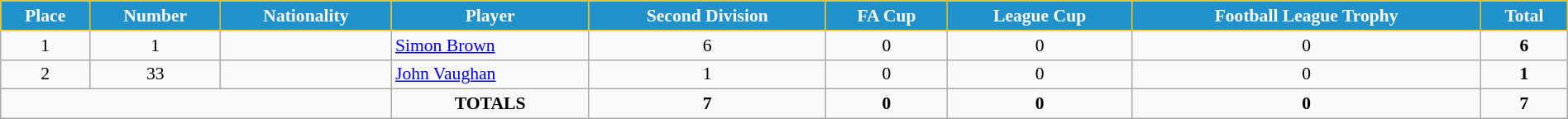<table class="wikitable" style="text-align:center; font-size:90%; width:100%;">
<tr>
<th style="background:#2191CC; color:white; border:1px solid #F7C408; text-align:center;">Place</th>
<th style="background:#2191CC; color:white; border:1px solid #F7C408; text-align:center;">Number</th>
<th style="background:#2191CC; color:white; border:1px solid #F7C408; text-align:center;">Nationality</th>
<th style="background:#2191CC; color:white; border:1px solid #F7C408; text-align:center;">Player</th>
<th style="background:#2191CC; color:white; border:1px solid #F7C408; text-align:center;">Second Division</th>
<th style="background:#2191CC; color:white; border:1px solid #F7C408; text-align:center;">FA Cup</th>
<th style="background:#2191CC; color:white; border:1px solid #F7C408; text-align:center;">League Cup</th>
<th style="background:#2191CC; color:white; border:1px solid #F7C408; text-align:center;">Football League Trophy</th>
<th style="background:#2191CC; color:white; border:1px solid #F7C408; text-align:center;">Total</th>
</tr>
<tr>
<td>1</td>
<td>1</td>
<td></td>
<td align="left"><a href='#'>Simon Brown</a></td>
<td>6</td>
<td>0</td>
<td>0</td>
<td>0</td>
<td><strong>6</strong></td>
</tr>
<tr>
<td>2</td>
<td>33</td>
<td></td>
<td align="left"><a href='#'>John Vaughan</a></td>
<td>1</td>
<td>0</td>
<td>0</td>
<td>0</td>
<td><strong>1</strong></td>
</tr>
<tr>
<td colspan="3"></td>
<td><strong>TOTALS</strong></td>
<td><strong>7</strong></td>
<td><strong>0</strong></td>
<td><strong>0</strong></td>
<td><strong>0</strong></td>
<td><strong>7</strong></td>
</tr>
</table>
